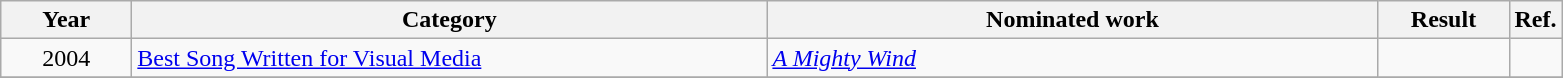<table class=wikitable>
<tr>
<th scope="col" style="width:5em;">Year</th>
<th scope="col" style="width:26em;">Category</th>
<th scope="col" style="width:25em;">Nominated work</th>
<th scope="col" style="width:5em;">Result</th>
<th>Ref.</th>
</tr>
<tr>
<td style="text-align:center;">2004</td>
<td><a href='#'>Best Song Written for Visual Media</a></td>
<td><em><a href='#'>A Mighty Wind</a></em></td>
<td></td>
<td></td>
</tr>
<tr>
</tr>
</table>
